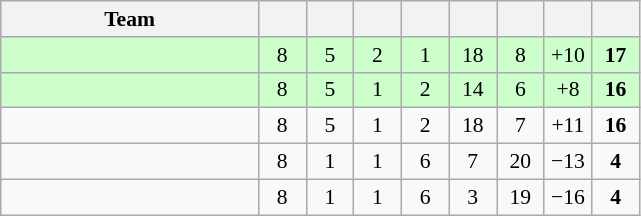<table class="wikitable" style="text-align: center; font-size: 90%;">
<tr>
<th width=165>Team</th>
<th width=25></th>
<th width=25></th>
<th width=25></th>
<th width=25></th>
<th width=25></th>
<th width=25></th>
<th width=25></th>
<th width=25></th>
</tr>
<tr style="background:#cfc;">
<td align=left></td>
<td>8</td>
<td>5</td>
<td>2</td>
<td>1</td>
<td>18</td>
<td>8</td>
<td>+10</td>
<td><strong>17</strong></td>
</tr>
<tr style="background:#cfc;">
<td align=left></td>
<td>8</td>
<td>5</td>
<td>1</td>
<td>2</td>
<td>14</td>
<td>6</td>
<td>+8</td>
<td><strong>16</strong></td>
</tr>
<tr>
<td align=left></td>
<td>8</td>
<td>5</td>
<td>1</td>
<td>2</td>
<td>18</td>
<td>7</td>
<td>+11</td>
<td><strong>16</strong></td>
</tr>
<tr>
<td align=left></td>
<td>8</td>
<td>1</td>
<td>1</td>
<td>6</td>
<td>7</td>
<td>20</td>
<td>−13</td>
<td><strong>4</strong></td>
</tr>
<tr>
<td align=left></td>
<td>8</td>
<td>1</td>
<td>1</td>
<td>6</td>
<td>3</td>
<td>19</td>
<td>−16</td>
<td><strong>4</strong></td>
</tr>
</table>
